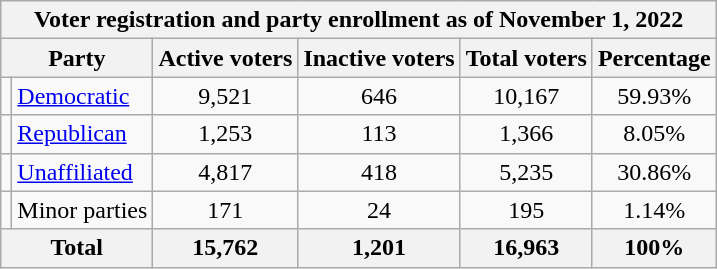<table class=wikitable>
<tr>
<th colspan = 6>Voter registration and party enrollment as of November 1, 2022</th>
</tr>
<tr>
<th colspan = 2>Party</th>
<th>Active voters</th>
<th>Inactive voters</th>
<th>Total voters</th>
<th>Percentage</th>
</tr>
<tr>
<td></td>
<td><a href='#'>Democratic</a></td>
<td style="text-align:center;">9,521</td>
<td style="text-align:center;">646</td>
<td style="text-align:center;">10,167</td>
<td style="text-align:center;">59.93%</td>
</tr>
<tr>
<td></td>
<td><a href='#'>Republican</a></td>
<td style="text-align:center;">1,253</td>
<td style="text-align:center;">113</td>
<td style="text-align:center;">1,366</td>
<td style="text-align:center;">8.05%</td>
</tr>
<tr>
<td></td>
<td><a href='#'>Unaffiliated</a></td>
<td style="text-align:center;">4,817</td>
<td style="text-align:center;">418</td>
<td style="text-align:center;">5,235</td>
<td style="text-align:center;">30.86%</td>
</tr>
<tr>
<td></td>
<td>Minor parties</td>
<td style="text-align:center;">171</td>
<td style="text-align:center;">24</td>
<td style="text-align:center;">195</td>
<td style="text-align:center;">1.14%</td>
</tr>
<tr>
<th colspan = 2>Total</th>
<th style="text-align:center;">15,762</th>
<th style="text-align:center;">1,201</th>
<th style="text-align:center;">16,963</th>
<th style="text-align:center;">100%</th>
</tr>
</table>
